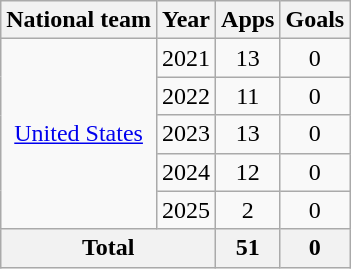<table class="wikitable" style="text-align:center">
<tr>
<th>National team</th>
<th>Year</th>
<th>Apps</th>
<th>Goals</th>
</tr>
<tr>
<td rowspan="5"><a href='#'>United States</a></td>
<td>2021</td>
<td>13</td>
<td>0</td>
</tr>
<tr>
<td>2022</td>
<td>11</td>
<td>0</td>
</tr>
<tr>
<td>2023</td>
<td>13</td>
<td>0</td>
</tr>
<tr>
<td>2024</td>
<td>12</td>
<td>0</td>
</tr>
<tr>
<td>2025</td>
<td>2</td>
<td>0</td>
</tr>
<tr>
<th colspan="2">Total</th>
<th>51</th>
<th>0</th>
</tr>
</table>
